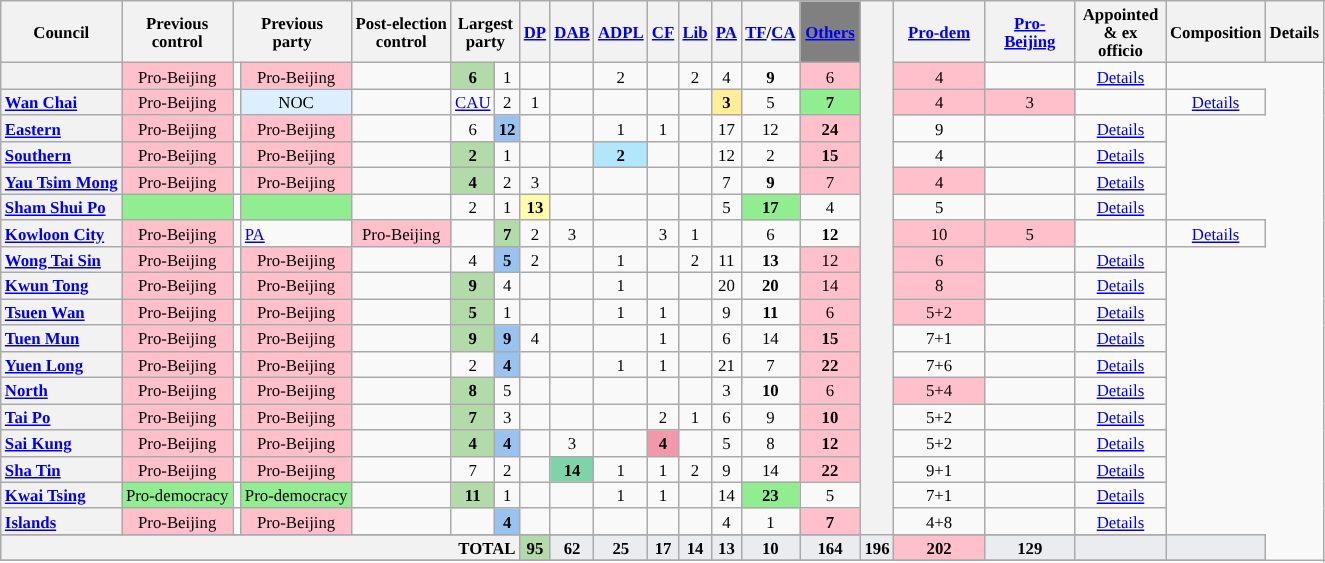<table class="wikitable" style="text-align:center;font-size:70%">
<tr>
<th>Council</th>
<th>Previous<br>control</th>
<th colspan=2>Previous<br>party</th>
<th>Post-election<br>control</th>
<th colspan=2>Largest<br>party</th>
<th class="unsortable" style="background:"><a href='#'><span>DP</span></a></th>
<th class="unsortable" style="background:"><a href='#'><span>DAB</span></a></th>
<th class="unsortable" style="background:"><a href='#'><span>ADPL</span></a></th>
<th class="unsortable" style="background:"><a href='#'><span>CF</span></a></th>
<th class="unsortable" style="background:"><a href='#'><span>Lib</span></a></th>
<th class="unsortable" style="background:"><a href='#'><span>PA</span></a></th>
<th class="unsortable" style="background:"><a href='#'><span>TF</span></a>/<a href='#'><span>CA</span></a></th>
<th class="unsortable" style="background:gray; width:35px;"><a href='#'><span>Others</span></a></th>
<th class="unsortable" rowspan=20></th>
<th class="unsortable"  style="width:55px;"><a href='#'>Pro-dem</a></th>
<th class="unsortable"  style="width:55px;"><a href='#'>Pro-Beijing</a></th>
<th class="unsortable" style="width:55px;">Appointed<br>& ex officio</th>
<th class="unsortable">Composition</th>
<th class="unsortable">Details</th>
</tr>
<tr>
<th scope="row" style="text-align: left;"></th>
<td style="background-color:Pink">Pro-Beijing</td>
<td></td>
<td style="background-color:Pink">Pro-Beijing</td>
<td></td>
<td bgcolor=#b3dba9><strong>6</strong></td>
<td>1</td>
<td></td>
<td></td>
<td>2</td>
<td></td>
<td>2</td>
<td>4</td>
<td><strong>9</strong></td>
<td bgcolor=Pink>6</td>
<td bgcolor=Pink>4</td>
<td></td>
<td><a href='#'>Details</a></td>
</tr>
<tr>
<th scope="row" style="text-align: left;"><a href='#'>Wan Chai</a></th>
<td style="background-color:Pink">Pro-Beijing</td>
<td></td>
<td style="background-color:#DDEEFF">NOC</td>
<td bgcolor=></td>
<td align=left><a href='#'>CAU</a></td>
<td>2</td>
<td>1</td>
<td></td>
<td></td>
<td></td>
<td></td>
<td bgcolor=#ffed9a><strong>3</strong></td>
<td>5</td>
<td bgcolor=lightgreen><strong>7</strong></td>
<td bgcolor=Pink>4</td>
<td bgcolor=Pink>3</td>
<td></td>
<td><a href='#'>Details</a></td>
</tr>
<tr>
<th scope="row" style="text-align: left;"><a href='#'>Eastern</a></th>
<td style="background-color:Pink">Pro-Beijing</td>
<td></td>
<td style="background-color:Pink">Pro-Beijing</td>
<td></td>
<td>6</td>
<td bgcolor=#98c3f1><strong>12</strong></td>
<td></td>
<td></td>
<td>1</td>
<td>1</td>
<td></td>
<td>17</td>
<td>12</td>
<td bgcolor=pink><strong>24</strong></td>
<td>9</td>
<td></td>
<td><a href='#'>Details</a></td>
</tr>
<tr>
<th scope="row" style="text-align: left;"><a href='#'>Southern</a></th>
<td style="background-color:Pink">Pro-Beijing</td>
<td></td>
<td style="background-color:Pink">Pro-Beijing</td>
<td></td>
<td bgcolor=#b3dba9><strong>2</strong></td>
<td>1</td>
<td></td>
<td></td>
<td bgcolor=#b2e6fa><strong>2</strong></td>
<td></td>
<td></td>
<td>12</td>
<td>2</td>
<td bgcolor=pink><strong>15</strong></td>
<td>4</td>
<td></td>
<td><a href='#'>Details</a></td>
</tr>
<tr>
<th scope="row" style="text-align: left;"><a href='#'>Yau Tsim Mong</a></th>
<td style="background-color:Pink">Pro-Beijing</td>
<td></td>
<td style="background-color:Pink">Pro-Beijing</td>
<td></td>
<td bgcolor=#b3dba9><strong>4</strong></td>
<td>2</td>
<td>3</td>
<td></td>
<td></td>
<td></td>
<td></td>
<td>7</td>
<td><strong>9</strong></td>
<td bgcolor=Pink>7</td>
<td bgcolor=Pink>4</td>
<td></td>
<td><a href='#'>Details</a></td>
</tr>
<tr>
<th scope="row" style="text-align: left;"><a href='#'>Sham Shui Po</a></th>
<td style="background-color:LightGreen"></td>
<td></td>
<td style="background-color:LightGreen"></td>
<td></td>
<td>2</td>
<td>1</td>
<td bgcolor=#fffdac><strong>13</strong></td>
<td></td>
<td></td>
<td></td>
<td></td>
<td>5</td>
<td bgcolor=lightgreen><strong>17</strong></td>
<td>4</td>
<td>5</td>
<td></td>
<td><a href='#'>Details</a></td>
</tr>
<tr>
<th scope="row" style="text-align: left;"><a href='#'>Kowloon City</a></th>
<td style="background-color:Pink">Pro-Beijing</td>
<td bgcolor=></td>
<td align=left><a href='#'>PA</a></td>
<td style="background-color:Pink">Pro-Beijing</td>
<td></td>
<td bgcolor=#b3dba9><strong>7</strong></td>
<td>2</td>
<td>3</td>
<td></td>
<td>3</td>
<td>1</td>
<td></td>
<td>6</td>
<td><strong>12</strong></td>
<td bgcolor=Pink>10</td>
<td bgcolor=Pink>5</td>
<td></td>
<td><a href='#'>Details</a></td>
</tr>
<tr>
<th scope="row" style="text-align: left;"><a href='#'>Wong Tai Sin</a></th>
<td style="background-color:Pink">Pro-Beijing</td>
<td></td>
<td style="background-color:Pink">Pro-Beijing</td>
<td></td>
<td>4</td>
<td bgcolor=#98c3f1><strong>5</strong></td>
<td>2</td>
<td></td>
<td>1</td>
<td></td>
<td>2</td>
<td>11</td>
<td><strong>13</strong></td>
<td bgcolor=Pink>12</td>
<td bgcolor=Pink>6</td>
<td></td>
<td><a href='#'>Details</a></td>
</tr>
<tr>
<th scope="row" style="text-align: left;"><a href='#'>Kwun Tong</a></th>
<td style="background-color:Pink">Pro-Beijing</td>
<td></td>
<td style="background-color:Pink">Pro-Beijing</td>
<td></td>
<td bgcolor=#b3dba9><strong>9</strong></td>
<td>4</td>
<td></td>
<td></td>
<td>1</td>
<td></td>
<td></td>
<td>20</td>
<td><strong>20</strong></td>
<td bgcolor=Pink>14</td>
<td bgcolor=Pink>8</td>
<td></td>
<td><a href='#'>Details</a></td>
</tr>
<tr>
<th scope="row" style="text-align: left;"><a href='#'>Tsuen Wan</a></th>
<td style="background-color:Pink">Pro-Beijing</td>
<td></td>
<td style="background-color:Pink">Pro-Beijing</td>
<td></td>
<td bgcolor=#b3dba9><strong>5</strong></td>
<td>1</td>
<td></td>
<td></td>
<td>1</td>
<td>1</td>
<td></td>
<td>9</td>
<td><strong>11</strong></td>
<td bgcolor=pink>6</td>
<td bgcolor=pink>5+2</td>
<td></td>
<td><a href='#'>Details</a></td>
</tr>
<tr>
<th scope="row" style="text-align: left;"><a href='#'>Tuen Mun</a></th>
<td style="background-color:Pink">Pro-Beijing</td>
<td></td>
<td style="background-color:Pink">Pro-Beijing</td>
<td></td>
<td bgcolor=#b3dba9><strong>9</strong></td>
<td bgcolor=#98c3f1><strong>9</strong></td>
<td>4</td>
<td></td>
<td></td>
<td>1</td>
<td></td>
<td>6</td>
<td>14</td>
<td bgcolor=pink><strong>15</strong></td>
<td>7+1</td>
<td></td>
<td><a href='#'>Details</a></td>
</tr>
<tr>
<th scope="row" style="text-align: left;"><a href='#'>Yuen Long</a></th>
<td style="background-color:Pink">Pro-Beijing</td>
<td></td>
<td style="background-color:Pink">Pro-Beijing</td>
<td></td>
<td>2</td>
<td bgcolor=#98c3f1><strong>4</strong></td>
<td></td>
<td></td>
<td>1</td>
<td>1</td>
<td></td>
<td>21</td>
<td>7</td>
<td bgcolor=pink><strong>22</strong></td>
<td>7+6</td>
<td></td>
<td><a href='#'>Details</a></td>
</tr>
<tr>
<th scope="row" style="text-align: left;"><a href='#'>North</a></th>
<td style="background-color:Pink">Pro-Beijing</td>
<td></td>
<td style="background-color:Pink">Pro-Beijing</td>
<td></td>
<td bgcolor=#b3dba9><strong>8</strong></td>
<td>5</td>
<td></td>
<td></td>
<td></td>
<td></td>
<td></td>
<td>3</td>
<td><strong>10</strong></td>
<td bgcolor=Pink>6</td>
<td bgcolor=Pink>5+4</td>
<td></td>
<td><a href='#'>Details</a></td>
</tr>
<tr>
<th scope="row" style="text-align: left;"><a href='#'>Tai Po</a></th>
<td style="background-color:Pink">Pro-Beijing</td>
<td></td>
<td style="background-color:Pink">Pro-Beijing</td>
<td></td>
<td bgcolor=#b3dba9><strong>7</strong></td>
<td>3</td>
<td></td>
<td></td>
<td></td>
<td>2</td>
<td>1</td>
<td>6</td>
<td>9</td>
<td bgcolor=pink><strong>10</strong></td>
<td>5+2</td>
<td></td>
<td><a href='#'>Details</a></td>
</tr>
<tr>
<th scope="row" style="text-align: left;"><a href='#'>Sai Kung</a></th>
<td style="background-color:Pink">Pro-Beijing</td>
<td></td>
<td style="background-color:Pink">Pro-Beijing</td>
<td></td>
<td bgcolor=#b3dba9><strong>4</strong></td>
<td bgcolor=#98c3f1><strong>4</strong></td>
<td></td>
<td>3</td>
<td></td>
<td bgcolor=#f199aa><strong>4</strong></td>
<td></td>
<td>5</td>
<td>8</td>
<td bgcolor=pink><strong>12</strong></td>
<td>5+2</td>
<td></td>
<td><a href='#'>Details</a></td>
</tr>
<tr>
<th scope="row" style="text-align: left;"><a href='#'>Sha Tin</a></th>
<td style="background-color:Pink">Pro-Beijing</td>
<td></td>
<td style="background-color:Pink">Pro-Beijing</td>
<td></td>
<td>7</td>
<td>2</td>
<td></td>
<td bgcolor=#7fd3a9><strong>14</strong></td>
<td>1</td>
<td>1</td>
<td>2</td>
<td>9</td>
<td>14</td>
<td bgcolor=pink><strong>22</strong></td>
<td>9+1</td>
<td></td>
<td><a href='#'>Details</a></td>
</tr>
<tr>
<th scope="row" style="text-align: left;"><a href='#'>Kwai Tsing</a></th>
<td style="background-color:LightGreen">Pro-democracy</td>
<td></td>
<td style="background-color:LightGreen">Pro-democracy</td>
<td></td>
<td bgcolor=#b3dba9><strong>11</strong></td>
<td>1</td>
<td></td>
<td></td>
<td>1</td>
<td>1</td>
<td></td>
<td>14</td>
<td bgcolor=lightgreen><strong>23</strong></td>
<td>5</td>
<td>7+1</td>
<td></td>
<td><a href='#'>Details</a></td>
</tr>
<tr>
<th scope="row" style="text-align: left;"><a href='#'>Islands</a></th>
<td style="background-color:Pink">Pro-Beijing</td>
<td></td>
<td style="background-color:Pink">Pro-Beijing</td>
<td></td>
<td></td>
<td bgcolor=#98c3f1><strong>4</strong></td>
<td></td>
<td></td>
<td></td>
<td></td>
<td></td>
<td>4</td>
<td>1</td>
<td bgcolor=pink><strong>7</strong></td>
<td>4+8</td>
<td></td>
<td><a href='#'>Details</a></td>
</tr>
<tr>
</tr>
<tr bgcolor=#EAECF0>
<th scope="row" style="text-align: right;" colspan=7>TOTAL</th>
<td bgcolor=#b3dba9><strong>95</strong></td>
<td><strong>62</strong></td>
<td><strong>25</strong></td>
<td><strong>17</strong></td>
<td><strong>14</strong></td>
<td><strong>13</strong></td>
<td><strong>10</strong></td>
<td><strong>164</strong></td>
<td><strong>196</strong></td>
<td bgcolor=Pink><strong>202</strong></td>
<td><strong>129</strong></td>
<td></td>
<td></td>
</tr>
<tr>
</tr>
</table>
